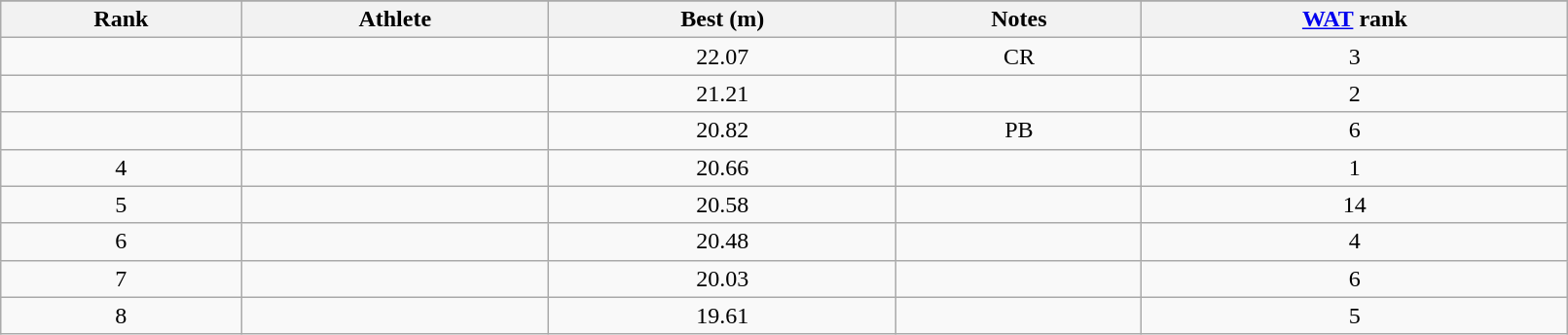<table class="wikitable" width=85%>
<tr>
</tr>
<tr>
<th>Rank</th>
<th>Athlete</th>
<th>Best (m)</th>
<th>Notes</th>
<th><a href='#'>WAT</a> rank</th>
</tr>
<tr align="center">
<td></td>
<td align="left"></td>
<td>22.07</td>
<td>CR</td>
<td>3</td>
</tr>
<tr align="center">
<td></td>
<td align="left"></td>
<td>21.21</td>
<td></td>
<td>2</td>
</tr>
<tr align="center">
<td></td>
<td align="left"></td>
<td>20.82</td>
<td>PB</td>
<td>6</td>
</tr>
<tr align="center">
<td>4</td>
<td align="left"></td>
<td>20.66</td>
<td></td>
<td>1</td>
</tr>
<tr align="center">
<td>5</td>
<td align="left"></td>
<td>20.58</td>
<td></td>
<td>14</td>
</tr>
<tr align="center">
<td>6</td>
<td align="left"></td>
<td>20.48</td>
<td></td>
<td>4</td>
</tr>
<tr align="center">
<td>7</td>
<td align="left"></td>
<td>20.03</td>
<td></td>
<td>6</td>
</tr>
<tr align="center">
<td>8</td>
<td align="left"></td>
<td>19.61</td>
<td></td>
<td>5</td>
</tr>
</table>
